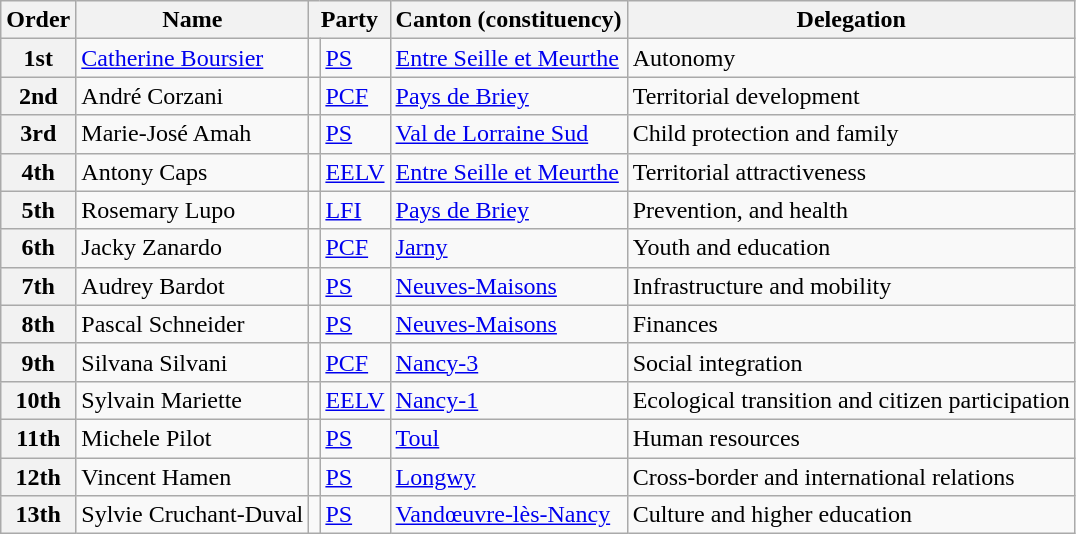<table class="wikitable sortable">
<tr>
<th>Order</th>
<th>Name</th>
<th colspan="2">Party</th>
<th>Canton (constituency)</th>
<th>Delegation</th>
</tr>
<tr>
<th>1st</th>
<td><a href='#'>Catherine Boursier</a></td>
<td></td>
<td><a href='#'>PS</a></td>
<td><a href='#'>Entre Seille et Meurthe</a></td>
<td>Autonomy</td>
</tr>
<tr>
<th>2nd</th>
<td>André Corzani</td>
<td></td>
<td><a href='#'>PCF</a></td>
<td><a href='#'>Pays de Briey</a></td>
<td>Territorial development</td>
</tr>
<tr>
<th>3rd</th>
<td>Marie-José Amah</td>
<td></td>
<td><a href='#'>PS</a></td>
<td><a href='#'>Val de Lorraine Sud</a></td>
<td>Child protection and family</td>
</tr>
<tr>
<th>4th</th>
<td>Antony Caps</td>
<td></td>
<td><a href='#'>EELV</a></td>
<td><a href='#'>Entre Seille et Meurthe</a></td>
<td>Territorial attractiveness</td>
</tr>
<tr>
<th><abbr>5th</abbr></th>
<td>Rosemary Lupo</td>
<td></td>
<td><a href='#'>LFI</a></td>
<td><a href='#'>Pays de Briey</a></td>
<td>Prevention,  and health</td>
</tr>
<tr>
<th><abbr>6th</abbr></th>
<td>Jacky Zanardo</td>
<td></td>
<td><a href='#'>PCF</a></td>
<td><a href='#'>Jarny</a></td>
<td>Youth and education</td>
</tr>
<tr>
<th><abbr>7th</abbr></th>
<td>Audrey Bardot</td>
<td></td>
<td><a href='#'>PS</a></td>
<td><a href='#'>Neuves-Maisons</a></td>
<td>Infrastructure and mobility</td>
</tr>
<tr>
<th><abbr>8th</abbr></th>
<td>Pascal Schneider</td>
<td></td>
<td><a href='#'>PS</a></td>
<td><a href='#'>Neuves-Maisons</a></td>
<td>Finances</td>
</tr>
<tr>
<th><abbr>9th</abbr></th>
<td>Silvana Silvani</td>
<td></td>
<td><a href='#'>PCF</a></td>
<td><a href='#'>Nancy-3</a></td>
<td>Social integration</td>
</tr>
<tr>
<th><abbr>10th</abbr></th>
<td>Sylvain Mariette</td>
<td></td>
<td><a href='#'>EELV</a></td>
<td><a href='#'>Nancy-1</a></td>
<td>Ecological transition and citizen participation</td>
</tr>
<tr>
<th><abbr>11th</abbr></th>
<td>Michele Pilot</td>
<td></td>
<td><a href='#'>PS</a></td>
<td><a href='#'>Toul</a></td>
<td>Human resources</td>
</tr>
<tr>
<th><abbr>12th</abbr></th>
<td>Vincent Hamen</td>
<td></td>
<td><a href='#'>PS</a></td>
<td><a href='#'>Longwy</a></td>
<td>Cross-border and international relations</td>
</tr>
<tr>
<th><abbr>13th</abbr></th>
<td>Sylvie Cruchant-Duval</td>
<td></td>
<td><a href='#'>PS</a></td>
<td><a href='#'>Vandœuvre-lès-Nancy</a></td>
<td>Culture and higher education</td>
</tr>
</table>
